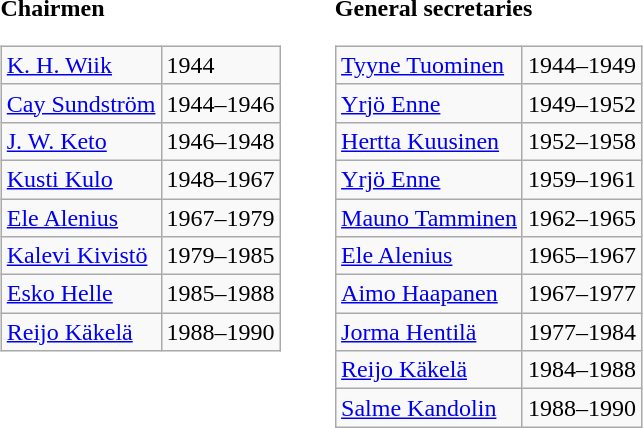<table>
<tr>
<td valign="top"><strong>Chairmen</strong><br><table class="wikitable">
<tr>
<td><a href='#'>K. H. Wiik</a></td>
<td>1944</td>
</tr>
<tr>
<td><a href='#'>Cay Sundström</a></td>
<td>1944–1946</td>
</tr>
<tr>
<td><a href='#'>J. W. Keto</a></td>
<td>1946–1948</td>
</tr>
<tr>
<td><a href='#'>Kusti Kulo</a></td>
<td>1948–1967</td>
</tr>
<tr>
<td><a href='#'>Ele Alenius</a></td>
<td>1967–1979</td>
</tr>
<tr>
<td><a href='#'>Kalevi Kivistö</a></td>
<td>1979–1985</td>
</tr>
<tr>
<td><a href='#'>Esko Helle</a></td>
<td>1985–1988</td>
</tr>
<tr>
<td><a href='#'>Reijo Käkelä</a></td>
<td>1988–1990</td>
</tr>
</table>
</td>
<td> </td>
<td> </td>
<td valign="top"><strong>General secretaries</strong><br><table class="wikitable">
<tr>
<td><a href='#'>Tyyne Tuominen</a></td>
<td>1944–1949</td>
</tr>
<tr>
<td><a href='#'>Yrjö Enne</a></td>
<td>1949–1952</td>
</tr>
<tr>
<td><a href='#'>Hertta Kuusinen</a></td>
<td>1952–1958</td>
</tr>
<tr>
<td><a href='#'>Yrjö Enne</a></td>
<td>1959–1961</td>
</tr>
<tr>
<td><a href='#'>Mauno Tamminen</a></td>
<td>1962–1965</td>
</tr>
<tr>
<td><a href='#'>Ele Alenius</a></td>
<td>1965–1967</td>
</tr>
<tr>
<td><a href='#'>Aimo Haapanen</a></td>
<td>1967–1977</td>
</tr>
<tr>
<td><a href='#'>Jorma Hentilä</a></td>
<td>1977–1984</td>
</tr>
<tr>
<td><a href='#'>Reijo Käkelä</a></td>
<td>1984–1988</td>
</tr>
<tr>
<td><a href='#'>Salme Kandolin</a></td>
<td>1988–1990</td>
</tr>
</table>
</td>
</tr>
</table>
